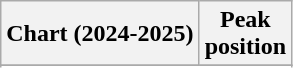<table class="wikitable sortable plainrowheaders" style="text-align:center">
<tr>
<th scope="col">Chart (2024-2025)</th>
<th scope="col">Peak<br>position</th>
</tr>
<tr>
</tr>
<tr>
</tr>
</table>
